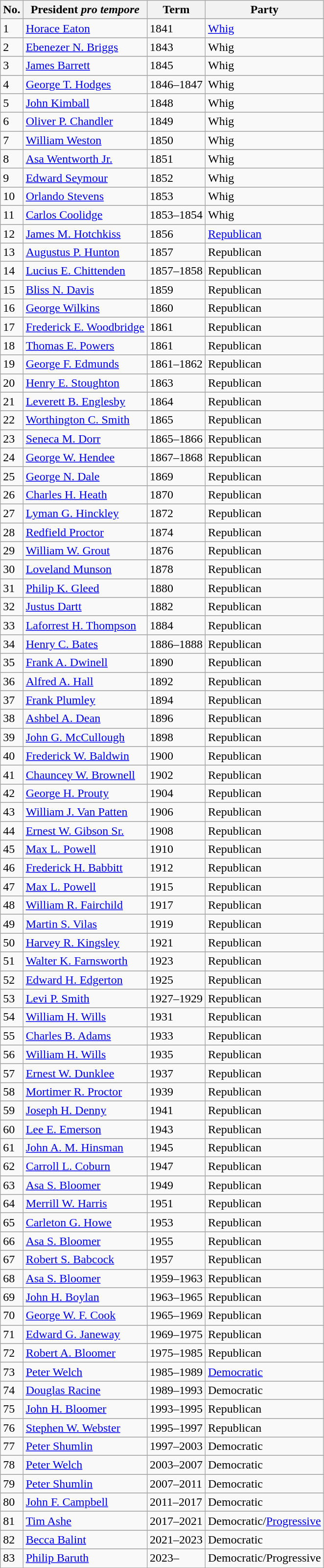<table class="wikitable">
<tr>
<th>No.</th>
<th>President <em>pro tempore</em></th>
<th>Term</th>
<th>Party</th>
</tr>
<tr>
</tr>
<tr>
<td>1</td>
<td><a href='#'>Horace Eaton</a></td>
<td>1841</td>
<td><a href='#'>Whig</a></td>
</tr>
<tr>
</tr>
<tr>
<td>2</td>
<td><a href='#'>Ebenezer N. Briggs</a></td>
<td>1843</td>
<td>Whig</td>
</tr>
<tr>
</tr>
<tr>
<td>3</td>
<td><a href='#'>James Barrett</a></td>
<td>1845</td>
<td>Whig</td>
</tr>
<tr>
</tr>
<tr>
<td>4</td>
<td><a href='#'>George T. Hodges</a></td>
<td>1846–1847</td>
<td>Whig</td>
</tr>
<tr>
</tr>
<tr>
<td>5</td>
<td><a href='#'>John Kimball</a></td>
<td>1848</td>
<td>Whig</td>
</tr>
<tr>
</tr>
<tr>
<td>6</td>
<td><a href='#'>Oliver P. Chandler</a></td>
<td>1849</td>
<td>Whig</td>
</tr>
<tr>
</tr>
<tr>
<td>7</td>
<td><a href='#'>William Weston</a></td>
<td>1850</td>
<td>Whig</td>
</tr>
<tr>
</tr>
<tr>
<td>8</td>
<td><a href='#'>Asa Wentworth Jr.</a></td>
<td>1851</td>
<td>Whig</td>
</tr>
<tr>
</tr>
<tr>
<td>9</td>
<td><a href='#'>Edward Seymour</a></td>
<td>1852</td>
<td>Whig</td>
</tr>
<tr>
</tr>
<tr>
<td>10</td>
<td><a href='#'>Orlando Stevens</a></td>
<td>1853</td>
<td>Whig</td>
</tr>
<tr>
</tr>
<tr>
<td>11</td>
<td><a href='#'>Carlos Coolidge</a></td>
<td>1853–1854</td>
<td>Whig</td>
</tr>
<tr>
</tr>
<tr>
<td>12</td>
<td><a href='#'>James M. Hotchkiss</a></td>
<td>1856</td>
<td><a href='#'>Republican</a></td>
</tr>
<tr>
</tr>
<tr>
<td>13</td>
<td><a href='#'>Augustus P. Hunton</a></td>
<td>1857</td>
<td>Republican</td>
</tr>
<tr>
</tr>
<tr>
<td>14</td>
<td><a href='#'>Lucius E. Chittenden</a></td>
<td>1857–1858</td>
<td>Republican</td>
</tr>
<tr>
</tr>
<tr>
<td>15</td>
<td><a href='#'>Bliss N. Davis</a></td>
<td>1859</td>
<td>Republican</td>
</tr>
<tr>
</tr>
<tr>
<td>16</td>
<td><a href='#'>George Wilkins</a></td>
<td>1860</td>
<td>Republican</td>
</tr>
<tr>
</tr>
<tr>
<td>17</td>
<td><a href='#'>Frederick E. Woodbridge</a></td>
<td>1861</td>
<td>Republican</td>
</tr>
<tr>
</tr>
<tr>
<td>18</td>
<td><a href='#'>Thomas E. Powers</a></td>
<td>1861</td>
<td>Republican</td>
</tr>
<tr>
</tr>
<tr>
<td>19</td>
<td><a href='#'>George F. Edmunds</a></td>
<td>1861–1862</td>
<td>Republican</td>
</tr>
<tr>
</tr>
<tr>
<td>20</td>
<td><a href='#'>Henry E. Stoughton</a></td>
<td>1863</td>
<td>Republican</td>
</tr>
<tr>
</tr>
<tr>
<td>21</td>
<td><a href='#'>Leverett B. Englesby</a></td>
<td>1864</td>
<td>Republican</td>
</tr>
<tr>
</tr>
<tr>
<td>22</td>
<td><a href='#'>Worthington C. Smith</a></td>
<td>1865</td>
<td>Republican</td>
</tr>
<tr>
</tr>
<tr>
<td>23</td>
<td><a href='#'>Seneca M. Dorr</a></td>
<td>1865–1866</td>
<td>Republican</td>
</tr>
<tr>
</tr>
<tr>
<td>24</td>
<td><a href='#'>George W. Hendee</a></td>
<td>1867–1868</td>
<td>Republican</td>
</tr>
<tr>
</tr>
<tr>
<td>25</td>
<td><a href='#'>George N. Dale</a></td>
<td>1869</td>
<td>Republican</td>
</tr>
<tr>
</tr>
<tr>
<td>26</td>
<td><a href='#'>Charles H. Heath</a></td>
<td>1870</td>
<td>Republican</td>
</tr>
<tr>
</tr>
<tr>
<td>27</td>
<td><a href='#'>Lyman G. Hinckley</a></td>
<td>1872</td>
<td>Republican</td>
</tr>
<tr>
</tr>
<tr>
<td>28</td>
<td><a href='#'>Redfield Proctor</a></td>
<td>1874</td>
<td>Republican</td>
</tr>
<tr>
</tr>
<tr>
<td>29</td>
<td><a href='#'>William W. Grout</a></td>
<td>1876</td>
<td>Republican</td>
</tr>
<tr>
</tr>
<tr>
<td>30</td>
<td><a href='#'>Loveland Munson</a></td>
<td>1878</td>
<td>Republican</td>
</tr>
<tr>
</tr>
<tr>
<td>31</td>
<td><a href='#'>Philip K. Gleed</a></td>
<td>1880</td>
<td>Republican</td>
</tr>
<tr>
</tr>
<tr>
<td>32</td>
<td><a href='#'>Justus Dartt</a></td>
<td>1882</td>
<td>Republican</td>
</tr>
<tr>
</tr>
<tr>
<td>33</td>
<td><a href='#'>Laforrest H. Thompson</a></td>
<td>1884</td>
<td>Republican</td>
</tr>
<tr>
</tr>
<tr>
<td>34</td>
<td><a href='#'>Henry C. Bates</a></td>
<td>1886–1888</td>
<td>Republican</td>
</tr>
<tr>
</tr>
<tr>
<td>35</td>
<td><a href='#'>Frank A. Dwinell</a></td>
<td>1890</td>
<td>Republican</td>
</tr>
<tr>
</tr>
<tr>
<td>36</td>
<td><a href='#'>Alfred A. Hall</a></td>
<td>1892</td>
<td>Republican</td>
</tr>
<tr>
</tr>
<tr>
<td>37</td>
<td><a href='#'>Frank Plumley</a></td>
<td>1894</td>
<td>Republican</td>
</tr>
<tr>
</tr>
<tr>
<td>38</td>
<td><a href='#'>Ashbel A. Dean</a></td>
<td>1896</td>
<td>Republican</td>
</tr>
<tr>
</tr>
<tr>
<td>39</td>
<td><a href='#'>John G. McCullough</a></td>
<td>1898</td>
<td>Republican</td>
</tr>
<tr>
</tr>
<tr>
<td>40</td>
<td><a href='#'>Frederick W. Baldwin</a></td>
<td>1900</td>
<td>Republican</td>
</tr>
<tr>
</tr>
<tr>
<td>41</td>
<td><a href='#'>Chauncey W. Brownell</a></td>
<td>1902</td>
<td>Republican</td>
</tr>
<tr>
</tr>
<tr>
<td>42</td>
<td><a href='#'>George H. Prouty</a></td>
<td>1904</td>
<td>Republican</td>
</tr>
<tr>
</tr>
<tr>
<td>43</td>
<td><a href='#'>William J. Van Patten</a></td>
<td>1906</td>
<td>Republican</td>
</tr>
<tr>
</tr>
<tr>
<td>44</td>
<td><a href='#'>Ernest W. Gibson Sr.</a></td>
<td>1908</td>
<td>Republican</td>
</tr>
<tr>
</tr>
<tr>
<td>45</td>
<td><a href='#'>Max L. Powell</a></td>
<td>1910</td>
<td>Republican</td>
</tr>
<tr>
</tr>
<tr>
<td>46</td>
<td><a href='#'>Frederick H. Babbitt</a></td>
<td>1912</td>
<td>Republican</td>
</tr>
<tr>
</tr>
<tr>
<td>47</td>
<td><a href='#'>Max L. Powell</a></td>
<td>1915</td>
<td>Republican</td>
</tr>
<tr>
</tr>
<tr>
<td>48</td>
<td><a href='#'>William R. Fairchild</a></td>
<td>1917</td>
<td>Republican</td>
</tr>
<tr>
</tr>
<tr>
<td>49</td>
<td><a href='#'>Martin S. Vilas</a></td>
<td>1919</td>
<td>Republican</td>
</tr>
<tr>
</tr>
<tr>
<td>50</td>
<td><a href='#'>Harvey R. Kingsley</a></td>
<td>1921</td>
<td>Republican</td>
</tr>
<tr>
</tr>
<tr>
<td>51</td>
<td><a href='#'>Walter K. Farnsworth</a></td>
<td>1923</td>
<td>Republican</td>
</tr>
<tr>
</tr>
<tr>
<td>52</td>
<td><a href='#'>Edward H. Edgerton</a></td>
<td>1925</td>
<td>Republican</td>
</tr>
<tr>
</tr>
<tr>
<td>53</td>
<td><a href='#'>Levi P. Smith</a></td>
<td>1927–1929</td>
<td>Republican</td>
</tr>
<tr>
</tr>
<tr>
<td>54</td>
<td><a href='#'>William H. Wills</a></td>
<td>1931</td>
<td>Republican</td>
</tr>
<tr>
</tr>
<tr>
<td>55</td>
<td><a href='#'>Charles B. Adams</a></td>
<td>1933</td>
<td>Republican</td>
</tr>
<tr>
</tr>
<tr>
<td>56</td>
<td><a href='#'>William H. Wills</a></td>
<td>1935</td>
<td>Republican</td>
</tr>
<tr>
</tr>
<tr>
<td>57</td>
<td><a href='#'>Ernest W. Dunklee</a></td>
<td>1937</td>
<td>Republican</td>
</tr>
<tr>
</tr>
<tr>
<td>58</td>
<td><a href='#'>Mortimer R. Proctor</a></td>
<td>1939</td>
<td>Republican</td>
</tr>
<tr>
</tr>
<tr>
<td>59</td>
<td><a href='#'>Joseph H. Denny</a></td>
<td>1941</td>
<td>Republican</td>
</tr>
<tr>
</tr>
<tr>
<td>60</td>
<td><a href='#'>Lee E. Emerson</a></td>
<td>1943</td>
<td>Republican</td>
</tr>
<tr>
</tr>
<tr>
<td>61</td>
<td><a href='#'>John A. M. Hinsman</a></td>
<td>1945</td>
<td>Republican</td>
</tr>
<tr>
</tr>
<tr>
<td>62</td>
<td><a href='#'>Carroll L. Coburn</a></td>
<td>1947</td>
<td>Republican</td>
</tr>
<tr>
</tr>
<tr>
<td>63</td>
<td><a href='#'>Asa S. Bloomer</a></td>
<td>1949</td>
<td>Republican</td>
</tr>
<tr>
</tr>
<tr>
<td>64</td>
<td><a href='#'>Merrill W. Harris</a></td>
<td>1951</td>
<td>Republican</td>
</tr>
<tr>
</tr>
<tr>
<td>65</td>
<td><a href='#'>Carleton G. Howe</a></td>
<td>1953</td>
<td>Republican</td>
</tr>
<tr>
</tr>
<tr>
<td>66</td>
<td><a href='#'>Asa S. Bloomer</a></td>
<td>1955</td>
<td>Republican</td>
</tr>
<tr>
</tr>
<tr>
<td>67</td>
<td><a href='#'>Robert S. Babcock</a></td>
<td>1957</td>
<td>Republican</td>
</tr>
<tr>
</tr>
<tr>
<td>68</td>
<td><a href='#'>Asa S. Bloomer</a></td>
<td>1959–1963</td>
<td>Republican</td>
</tr>
<tr>
</tr>
<tr>
<td>69</td>
<td><a href='#'>John H. Boylan</a></td>
<td>1963–1965</td>
<td>Republican</td>
</tr>
<tr>
</tr>
<tr>
<td>70</td>
<td><a href='#'>George W. F. Cook</a></td>
<td>1965–1969</td>
<td>Republican</td>
</tr>
<tr>
</tr>
<tr>
<td>71</td>
<td><a href='#'>Edward G. Janeway</a></td>
<td>1969–1975</td>
<td>Republican</td>
</tr>
<tr>
</tr>
<tr>
<td>72</td>
<td><a href='#'>Robert A. Bloomer</a></td>
<td>1975–1985</td>
<td>Republican</td>
</tr>
<tr>
</tr>
<tr>
<td>73</td>
<td><a href='#'>Peter Welch</a></td>
<td>1985–1989</td>
<td><a href='#'>Democratic</a></td>
</tr>
<tr>
</tr>
<tr>
<td>74</td>
<td><a href='#'>Douglas Racine</a></td>
<td>1989–1993</td>
<td>Democratic</td>
</tr>
<tr>
</tr>
<tr>
<td>75</td>
<td><a href='#'>John H. Bloomer</a></td>
<td>1993–1995</td>
<td>Republican</td>
</tr>
<tr>
</tr>
<tr>
<td>76</td>
<td><a href='#'>Stephen W. Webster</a></td>
<td>1995–1997</td>
<td>Republican</td>
</tr>
<tr>
</tr>
<tr>
<td>77</td>
<td><a href='#'>Peter Shumlin</a></td>
<td>1997–2003</td>
<td>Democratic</td>
</tr>
<tr>
</tr>
<tr>
<td>78</td>
<td><a href='#'>Peter Welch</a></td>
<td>2003–2007</td>
<td>Democratic</td>
</tr>
<tr>
</tr>
<tr>
<td>79</td>
<td><a href='#'>Peter Shumlin</a></td>
<td>2007–2011</td>
<td>Democratic</td>
</tr>
<tr>
</tr>
<tr>
<td>80</td>
<td><a href='#'>John F. Campbell</a></td>
<td>2011–2017</td>
<td>Democratic</td>
</tr>
<tr>
</tr>
<tr>
<td>81</td>
<td><a href='#'>Tim Ashe</a></td>
<td>2017–2021</td>
<td>Democratic/<a href='#'>Progressive</a></td>
</tr>
<tr>
</tr>
<tr>
<td>82</td>
<td><a href='#'>Becca Balint</a></td>
<td>2021–2023</td>
<td>Democratic</td>
</tr>
<tr>
</tr>
<tr>
<td>83</td>
<td><a href='#'>Philip Baruth</a></td>
<td>2023–</td>
<td>Democratic/Progressive</td>
</tr>
<tr>
</tr>
</table>
